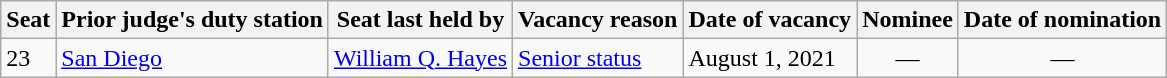<table class=wikitable>
<tr>
<th>Seat</th>
<th>Prior judge's duty station</th>
<th>Seat last held by</th>
<th>Vacancy reason</th>
<th>Date of vacancy</th>
<th>Nominee</th>
<th>Date of nomination</th>
</tr>
<tr>
<td>23</td>
<td><a href='#'>San Diego</a></td>
<td><a href='#'>William Q. Hayes</a></td>
<td><a href='#'>Senior status</a></td>
<td>August 1, 2021</td>
<td align=center>—</td>
<td align=center>—</td>
</tr>
</table>
